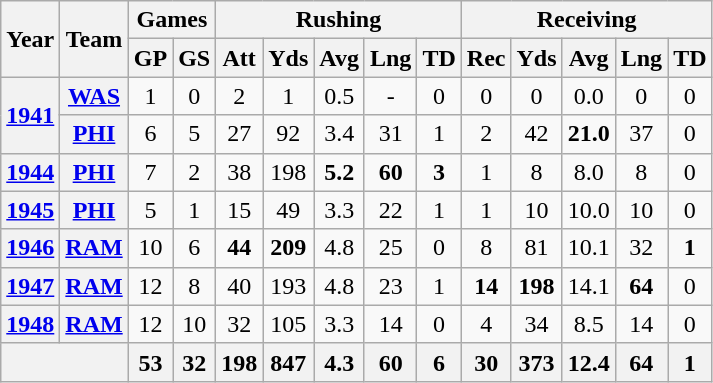<table class="wikitable" style="text-align:center;">
<tr>
<th rowspan="2">Year</th>
<th rowspan="2">Team</th>
<th colspan="2">Games</th>
<th colspan="5">Rushing</th>
<th colspan="5">Receiving</th>
</tr>
<tr>
<th>GP</th>
<th>GS</th>
<th>Att</th>
<th>Yds</th>
<th>Avg</th>
<th>Lng</th>
<th>TD</th>
<th>Rec</th>
<th>Yds</th>
<th>Avg</th>
<th>Lng</th>
<th>TD</th>
</tr>
<tr>
<th rowspan="2"><a href='#'>1941</a></th>
<th><a href='#'>WAS</a></th>
<td>1</td>
<td>0</td>
<td>2</td>
<td>1</td>
<td>0.5</td>
<td>-</td>
<td>0</td>
<td>0</td>
<td>0</td>
<td>0.0</td>
<td>0</td>
<td>0</td>
</tr>
<tr>
<th><a href='#'>PHI</a></th>
<td>6</td>
<td>5</td>
<td>27</td>
<td>92</td>
<td>3.4</td>
<td>31</td>
<td>1</td>
<td>2</td>
<td>42</td>
<td><strong>21.0</strong></td>
<td>37</td>
<td>0</td>
</tr>
<tr>
<th><a href='#'>1944</a></th>
<th><a href='#'>PHI</a></th>
<td>7</td>
<td>2</td>
<td>38</td>
<td>198</td>
<td><strong>5.2</strong></td>
<td><strong>60</strong></td>
<td><strong>3</strong></td>
<td>1</td>
<td>8</td>
<td>8.0</td>
<td>8</td>
<td>0</td>
</tr>
<tr>
<th><a href='#'>1945</a></th>
<th><a href='#'>PHI</a></th>
<td>5</td>
<td>1</td>
<td>15</td>
<td>49</td>
<td>3.3</td>
<td>22</td>
<td>1</td>
<td>1</td>
<td>10</td>
<td>10.0</td>
<td>10</td>
<td>0</td>
</tr>
<tr>
<th><a href='#'>1946</a></th>
<th><a href='#'>RAM</a></th>
<td>10</td>
<td>6</td>
<td><strong>44</strong></td>
<td><strong>209</strong></td>
<td>4.8</td>
<td>25</td>
<td>0</td>
<td>8</td>
<td>81</td>
<td>10.1</td>
<td>32</td>
<td><strong>1</strong></td>
</tr>
<tr>
<th><a href='#'>1947</a></th>
<th><a href='#'>RAM</a></th>
<td>12</td>
<td>8</td>
<td>40</td>
<td>193</td>
<td>4.8</td>
<td>23</td>
<td>1</td>
<td><strong>14</strong></td>
<td><strong>198</strong></td>
<td>14.1</td>
<td><strong>64</strong></td>
<td>0</td>
</tr>
<tr>
<th><a href='#'>1948</a></th>
<th><a href='#'>RAM</a></th>
<td>12</td>
<td>10</td>
<td>32</td>
<td>105</td>
<td>3.3</td>
<td>14</td>
<td>0</td>
<td>4</td>
<td>34</td>
<td>8.5</td>
<td>14</td>
<td>0</td>
</tr>
<tr>
<th colspan="2"></th>
<th>53</th>
<th>32</th>
<th>198</th>
<th>847</th>
<th>4.3</th>
<th>60</th>
<th>6</th>
<th>30</th>
<th>373</th>
<th>12.4</th>
<th>64</th>
<th>1</th>
</tr>
</table>
